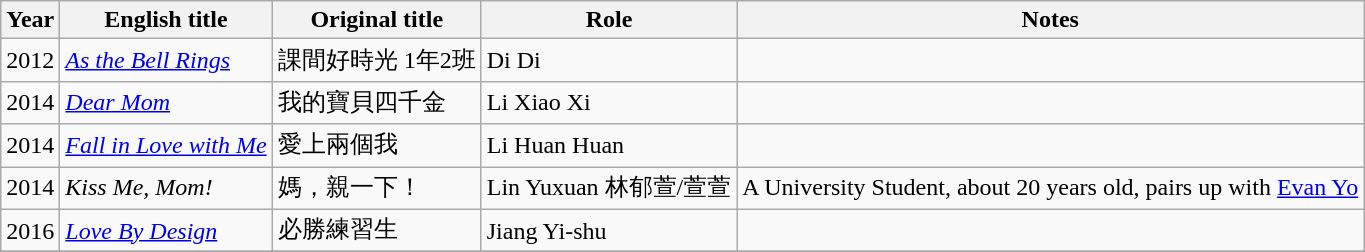<table class="wikitable sortable">
<tr>
<th>Year</th>
<th>English title</th>
<th>Original title</th>
<th>Role</th>
<th class="unsortable">Notes</th>
</tr>
<tr>
<td>2012</td>
<td><em><a href='#'>As the Bell Rings</a></em></td>
<td>課間好時光 1年2班</td>
<td>Di Di</td>
<td></td>
</tr>
<tr>
<td>2014</td>
<td><em><a href='#'>Dear Mom</a></em></td>
<td>我的寶貝四千金</td>
<td>Li Xiao Xi</td>
<td></td>
</tr>
<tr>
<td>2014</td>
<td><em><a href='#'>Fall in Love with Me</a></em></td>
<td>愛上兩個我</td>
<td>Li Huan Huan</td>
<td></td>
</tr>
<tr>
<td>2014</td>
<td><em>Kiss Me, Mom!</em></td>
<td>媽，親一下！</td>
<td>Lin Yuxuan 林郁萱/萱萱</td>
<td>A University Student, about 20 years old, pairs up with <a href='#'>Evan Yo</a></td>
</tr>
<tr>
<td>2016</td>
<td><em><a href='#'>Love By Design</a></em></td>
<td>必勝練習生</td>
<td>Jiang Yi-shu</td>
<td></td>
</tr>
<tr>
</tr>
</table>
